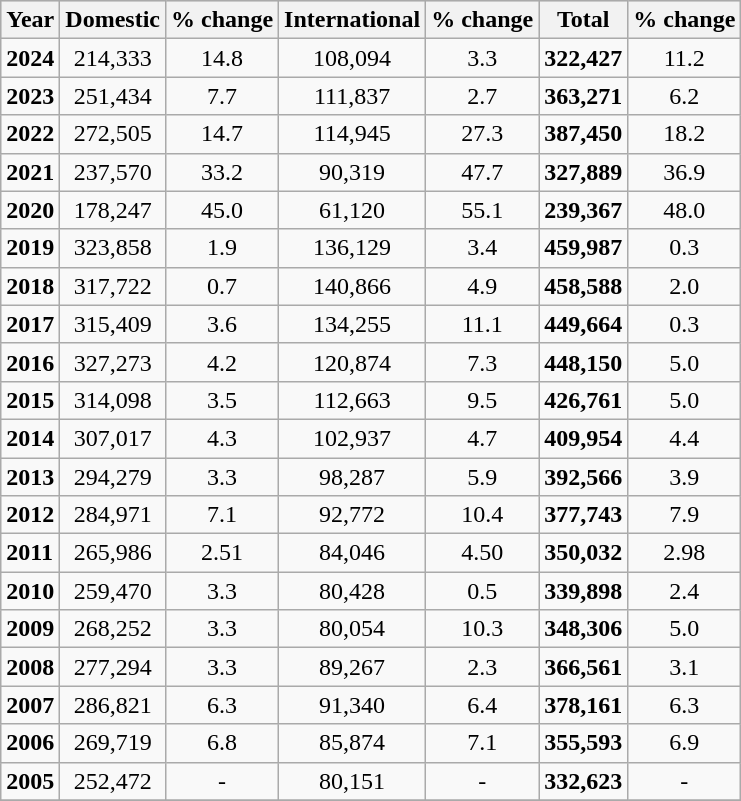<table class="wikitable sortable toccolours">
<tr style="background:lightgrey;">
<th>Year</th>
<th>Domestic</th>
<th>% change</th>
<th>International</th>
<th>% change</th>
<th>Total</th>
<th>% change</th>
</tr>
<tr>
<td><strong>2024</strong></td>
<td align="center">214,333</td>
<td align="center"> 14.8</td>
<td align="center">108,094</td>
<td align="center"> 3.3</td>
<td align="center"><strong>322,427</strong></td>
<td align="center"> 11.2</td>
</tr>
<tr>
<td><strong>2023</strong></td>
<td align="center">251,434</td>
<td align="center"> 7.7</td>
<td align="center">111,837</td>
<td align="center"> 2.7</td>
<td align="center"><strong>363,271</strong></td>
<td align="center"> 6.2</td>
</tr>
<tr>
<td><strong>2022</strong></td>
<td align="center">272,505</td>
<td align="center"> 14.7</td>
<td align="center">114,945</td>
<td align="center"> 27.3</td>
<td align="center"><strong>387,450</strong></td>
<td align="center"> 18.2</td>
</tr>
<tr>
<td><strong>2021</strong></td>
<td align="center">237,570</td>
<td align="center"> 33.2</td>
<td align="center">90,319</td>
<td align="center"> 47.7</td>
<td align="center"><strong>327,889</strong></td>
<td align="center"> 36.9</td>
</tr>
<tr>
<td><strong>2020</strong></td>
<td align="center">178,247</td>
<td align="center"> 45.0</td>
<td align="center">61,120</td>
<td align="center"> 55.1</td>
<td align="center"><strong>239,367</strong></td>
<td align="center"> 48.0</td>
</tr>
<tr>
<td><strong>2019</strong></td>
<td align="center">323,858</td>
<td align="center"> 1.9</td>
<td align="center">136,129</td>
<td align="center"> 3.4</td>
<td align="center"><strong>459,987</strong></td>
<td align="center"> 0.3</td>
</tr>
<tr>
<td><strong>2018</strong></td>
<td align="center">317,722</td>
<td align="center"> 0.7</td>
<td align="center">140,866</td>
<td align="center"> 4.9</td>
<td align="center"><strong>458,588</strong></td>
<td align="center"> 2.0</td>
</tr>
<tr>
<td><strong>2017</strong></td>
<td align="center">315,409</td>
<td align="center"> 3.6</td>
<td align="center">134,255</td>
<td align="center"> 11.1</td>
<td align="center"><strong>449,664</strong></td>
<td align="center"> 0.3</td>
</tr>
<tr>
<td><strong>2016</strong></td>
<td align="center">327,273</td>
<td align="center"> 4.2</td>
<td align="center">120,874</td>
<td align="center"> 7.3</td>
<td align="center"><strong>448,150</strong></td>
<td align="center"> 5.0</td>
</tr>
<tr>
<td><strong>2015</strong></td>
<td align="center">314,098</td>
<td align="center"> 3.5</td>
<td align="center">112,663</td>
<td align="center"> 9.5</td>
<td align="center"><strong>426,761</strong></td>
<td align="center"> 5.0</td>
</tr>
<tr>
<td><strong>2014</strong></td>
<td align="center">307,017</td>
<td align="center"> 4.3</td>
<td align="center">102,937</td>
<td align="center"> 4.7</td>
<td align="center"><strong>409,954</strong></td>
<td align="center"> 4.4</td>
</tr>
<tr>
<td><strong>2013</strong></td>
<td align="center">294,279</td>
<td align="center"> 3.3</td>
<td align="center">98,287</td>
<td align="center"> 5.9</td>
<td align="center"><strong>392,566</strong></td>
<td align="center"> 3.9</td>
</tr>
<tr>
<td><strong>2012</strong></td>
<td align="center">284,971</td>
<td align="center"> 7.1</td>
<td align="center">92,772</td>
<td align="center"> 10.4</td>
<td align="center"><strong>377,743</strong></td>
<td align="center"> 7.9</td>
</tr>
<tr>
<td><strong>2011</strong></td>
<td align="center">265,986</td>
<td align="center"> 2.51</td>
<td align="center">84,046</td>
<td align="center"> 4.50</td>
<td align="center"><strong>350,032</strong></td>
<td align="center"> 2.98</td>
</tr>
<tr>
<td><strong>2010</strong></td>
<td align="center">259,470</td>
<td align="center"> 3.3</td>
<td align="center">80,428</td>
<td align="center"> 0.5</td>
<td align="center"><strong>339,898</strong></td>
<td align="center"> 2.4</td>
</tr>
<tr>
<td><strong>2009</strong></td>
<td align="center">268,252</td>
<td align="center"> 3.3</td>
<td align="center">80,054</td>
<td align="center"> 10.3</td>
<td align="center"><strong>348,306</strong></td>
<td align="center"> 5.0</td>
</tr>
<tr>
<td><strong>2008</strong></td>
<td align="center">277,294</td>
<td align="center"> 3.3</td>
<td align="center">89,267</td>
<td align="center"> 2.3</td>
<td align="center"><strong>366,561</strong></td>
<td align="center"> 3.1</td>
</tr>
<tr>
<td><strong>2007</strong></td>
<td align="center">286,821</td>
<td align="center"> 6.3</td>
<td align="center">91,340</td>
<td align="center"> 6.4</td>
<td align="center"><strong>378,161</strong></td>
<td align="center"> 6.3</td>
</tr>
<tr>
<td><strong>2006</strong></td>
<td align="center">269,719</td>
<td align="center"> 6.8</td>
<td align="center">85,874</td>
<td align="center"> 7.1</td>
<td align="center"><strong>355,593</strong></td>
<td align="center"> 6.9</td>
</tr>
<tr>
<td><strong>2005</strong></td>
<td align="center">252,472</td>
<td align="center">-</td>
<td align="center">80,151</td>
<td align="center">-</td>
<td align="center"><strong>332,623</strong></td>
<td align="center">-</td>
</tr>
<tr>
</tr>
</table>
